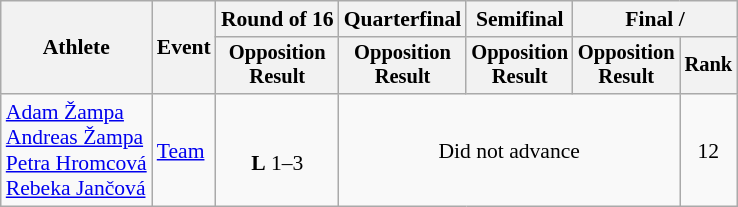<table class=wikitable style=font-size:90%>
<tr>
<th rowspan=2>Athlete</th>
<th rowspan=2>Event</th>
<th>Round of 16</th>
<th>Quarterfinal</th>
<th>Semifinal</th>
<th colspan=2>Final / </th>
</tr>
<tr style=font-size:95%>
<th>Opposition<br>Result</th>
<th>Opposition<br>Result</th>
<th>Opposition<br>Result</th>
<th>Opposition<br>Result</th>
<th>Rank</th>
</tr>
<tr align=center>
<td align=left><a href='#'>Adam Žampa</a><br><a href='#'>Andreas Žampa</a><br><a href='#'>Petra Hromcová</a><br><a href='#'>Rebeka Jančová</a></td>
<td align=left><a href='#'>Team</a></td>
<td><br><strong>L</strong> 1–3</td>
<td colspan=3>Did not advance</td>
<td>12</td>
</tr>
</table>
